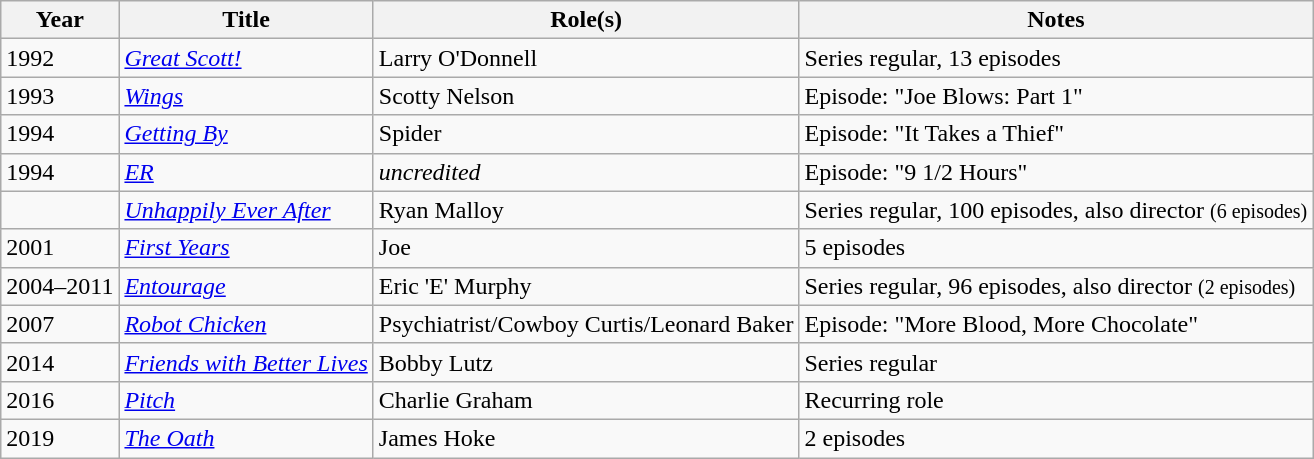<table class = "wikitable sortable">
<tr>
<th>Year</th>
<th>Title</th>
<th>Role(s)</th>
<th class = "unsortable">Notes</th>
</tr>
<tr>
<td>1992</td>
<td><em><a href='#'>Great Scott!</a></em></td>
<td>Larry O'Donnell</td>
<td>Series regular, 13 episodes</td>
</tr>
<tr>
<td>1993</td>
<td><em><a href='#'>Wings</a></em></td>
<td>Scotty Nelson</td>
<td>Episode: "Joe Blows: Part 1"</td>
</tr>
<tr>
<td>1994</td>
<td><em><a href='#'>Getting By</a></em></td>
<td>Spider</td>
<td>Episode: "It Takes a Thief"</td>
</tr>
<tr>
<td>1994</td>
<td><em><a href='#'>ER</a></em></td>
<td><em>uncredited</em></td>
<td>Episode: "9 1/2 Hours"</td>
</tr>
<tr>
<td></td>
<td><em><a href='#'>Unhappily Ever After</a></em></td>
<td>Ryan Malloy</td>
<td>Series regular, 100 episodes, also director <small>(6 episodes)</small></td>
</tr>
<tr>
<td>2001</td>
<td><em><a href='#'>First Years</a></em></td>
<td>Joe</td>
<td>5 episodes</td>
</tr>
<tr>
<td>2004–2011</td>
<td><em><a href='#'>Entourage</a></em></td>
<td>Eric 'E' Murphy</td>
<td>Series regular, 96 episodes, also director <small>(2 episodes)</small></td>
</tr>
<tr>
<td>2007</td>
<td><em><a href='#'>Robot Chicken</a></em></td>
<td>Psychiatrist/Cowboy Curtis/Leonard Baker</td>
<td>Episode: "More Blood, More Chocolate"</td>
</tr>
<tr>
<td>2014</td>
<td><em><a href='#'>Friends with Better Lives</a></em></td>
<td>Bobby Lutz</td>
<td>Series regular</td>
</tr>
<tr>
<td>2016</td>
<td><em><a href='#'>Pitch</a></em></td>
<td>Charlie Graham</td>
<td>Recurring role</td>
</tr>
<tr>
<td>2019</td>
<td><em><a href='#'>The Oath</a></em></td>
<td>James Hoke</td>
<td>2 episodes</td>
</tr>
</table>
